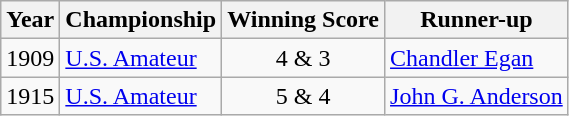<table class="wikitable">
<tr>
<th>Year</th>
<th>Championship</th>
<th>Winning Score</th>
<th>Runner-up</th>
</tr>
<tr>
<td>1909</td>
<td><a href='#'>U.S. Amateur</a></td>
<td align=center>4 & 3</td>
<td> <a href='#'>Chandler Egan</a></td>
</tr>
<tr>
<td>1915</td>
<td><a href='#'>U.S. Amateur</a></td>
<td align=center>5 & 4</td>
<td> <a href='#'>John G. Anderson</a></td>
</tr>
</table>
